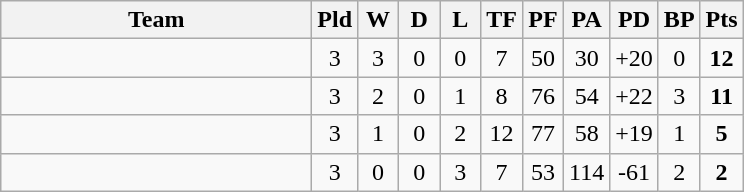<table class="wikitable" style="text-align:center">
<tr>
<th width="200">Team</th>
<th width="20">Pld</th>
<th width="20">W</th>
<th width="20">D</th>
<th width="20">L</th>
<th width="20">TF</th>
<th width="20">PF</th>
<th width="20">PA</th>
<th width="25">PD</th>
<th width="20">BP</th>
<th width="20">Pts</th>
</tr>
<tr>
<td align=left></td>
<td>3</td>
<td>3</td>
<td>0</td>
<td>0</td>
<td>7</td>
<td>50</td>
<td>30</td>
<td>+20</td>
<td>0</td>
<td><strong>12</strong></td>
</tr>
<tr>
<td align=left></td>
<td>3</td>
<td>2</td>
<td>0</td>
<td>1</td>
<td>8</td>
<td>76</td>
<td>54</td>
<td>+22</td>
<td>3</td>
<td><strong>11</strong></td>
</tr>
<tr>
<td align=left></td>
<td>3</td>
<td>1</td>
<td>0</td>
<td>2</td>
<td>12</td>
<td>77</td>
<td>58</td>
<td>+19</td>
<td>1</td>
<td><strong>5</strong></td>
</tr>
<tr>
<td align=left></td>
<td>3</td>
<td>0</td>
<td>0</td>
<td>3</td>
<td>7</td>
<td>53</td>
<td>114</td>
<td>-61</td>
<td>2</td>
<td><strong>2</strong></td>
</tr>
</table>
